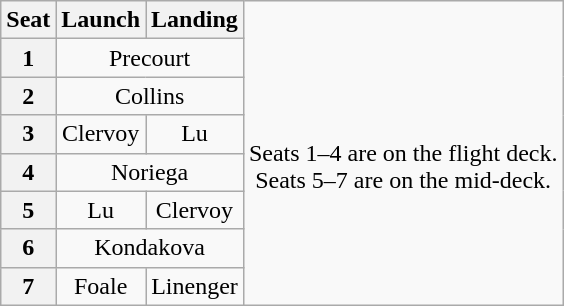<table class="wikitable" style="text-align:center">
<tr>
<th>Seat</th>
<th>Launch</th>
<th>Landing</th>
<td rowspan=8><br>Seats 1–4 are on the flight deck.<br>Seats 5–7 are on the mid-deck.</td>
</tr>
<tr>
<th>1</th>
<td colspan=2>Precourt</td>
</tr>
<tr>
<th>2</th>
<td colspan=2>Collins</td>
</tr>
<tr>
<th>3</th>
<td>Clervoy</td>
<td>Lu</td>
</tr>
<tr>
<th>4</th>
<td colspan=2>Noriega</td>
</tr>
<tr>
<th>5</th>
<td>Lu</td>
<td>Clervoy</td>
</tr>
<tr>
<th>6</th>
<td colspan=2>Kondakova</td>
</tr>
<tr>
<th>7</th>
<td>Foale</td>
<td>Linenger</td>
</tr>
</table>
